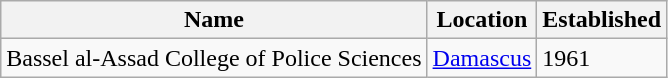<table class="sortable wikitable">
<tr>
<th>Name</th>
<th>Location</th>
<th>Established</th>
</tr>
<tr>
<td>Bassel al-Assad College of Police Sciences</td>
<td><a href='#'>Damascus</a></td>
<td>1961</td>
</tr>
</table>
